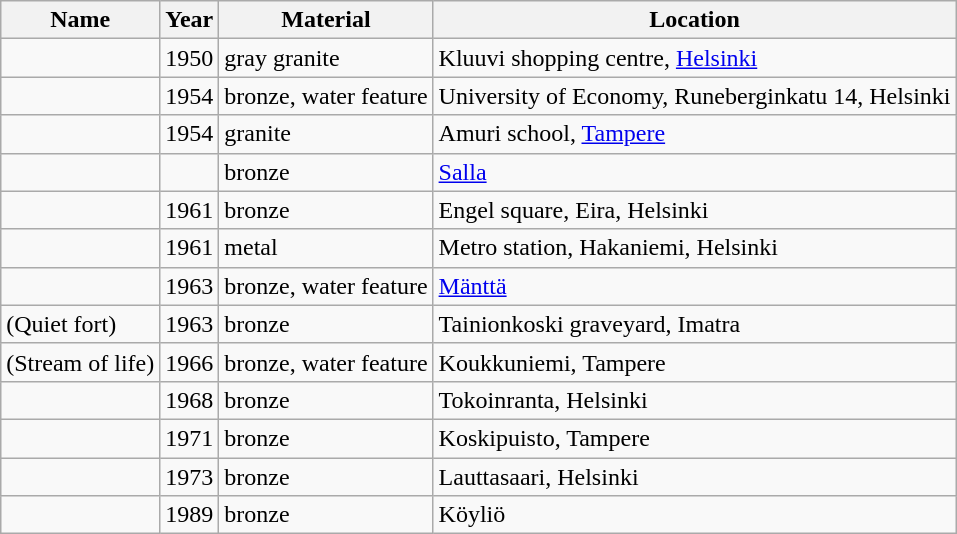<table class="wikitable sortable">
<tr>
<th>Name</th>
<th>Year</th>
<th>Material</th>
<th>Location</th>
</tr>
<tr>
<td></td>
<td>1950</td>
<td>gray granite</td>
<td>Kluuvi shopping centre, <a href='#'>Helsinki</a></td>
</tr>
<tr>
<td></td>
<td>1954</td>
<td>bronze, water feature</td>
<td>University of Economy, Runeberginkatu 14, Helsinki</td>
</tr>
<tr>
<td></td>
<td>1954</td>
<td>granite</td>
<td>Amuri school, <a href='#'>Tampere</a></td>
</tr>
<tr>
<td> </td>
<td></td>
<td>bronze</td>
<td><a href='#'>Salla</a></td>
</tr>
<tr>
<td></td>
<td>1961</td>
<td>bronze</td>
<td>Engel square, Eira, Helsinki</td>
</tr>
<tr>
<td></td>
<td>1961</td>
<td>metal</td>
<td>Metro station, Hakaniemi, Helsinki</td>
</tr>
<tr>
<td></td>
<td>1963</td>
<td>bronze, water feature</td>
<td><a href='#'>Mänttä</a></td>
</tr>
<tr>
<td> (Quiet fort)</td>
<td>1963</td>
<td>bronze</td>
<td>Tainionkoski graveyard, Imatra</td>
</tr>
<tr>
<td> (Stream of life)</td>
<td>1966</td>
<td>bronze, water feature</td>
<td>Koukkuniemi, Tampere</td>
</tr>
<tr>
<td></td>
<td>1968</td>
<td>bronze</td>
<td>Tokoinranta, Helsinki</td>
</tr>
<tr>
<td></td>
<td>1971</td>
<td>bronze</td>
<td>Koskipuisto, Tampere</td>
</tr>
<tr>
<td></td>
<td>1973</td>
<td>bronze</td>
<td>Lauttasaari, Helsinki</td>
</tr>
<tr>
<td></td>
<td>1989</td>
<td>bronze</td>
<td>Köyliö</td>
</tr>
</table>
